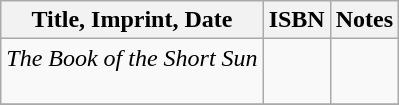<table class=wikitable>
<tr>
<th>Title, Imprint, Date</th>
<th>ISBN</th>
<th>Notes</th>
</tr>
<tr>
<td><em>The Book of the Short Sun</em><br><br></td>
<td> </td>
<td> </td>
</tr>
<tr>
</tr>
</table>
